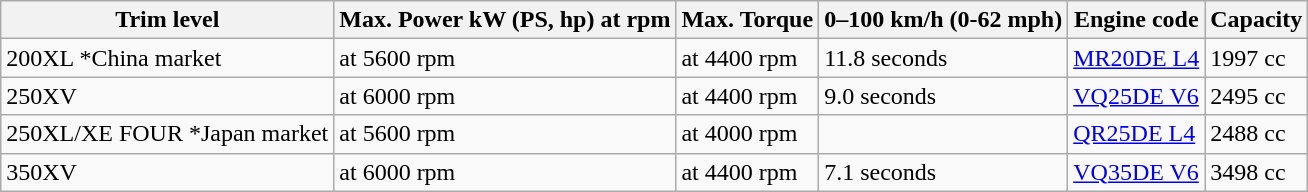<table class="wikitable">
<tr>
<th>Trim level</th>
<th>Max. Power kW (PS, hp) at rpm</th>
<th>Max. Torque</th>
<th>0–100 km/h (0-62 mph)</th>
<th>Engine code</th>
<th>Capacity</th>
</tr>
<tr>
<td>200XL *China market</td>
<td> at 5600 rpm</td>
<td> at 4400 rpm</td>
<td>11.8 seconds</td>
<td><a href='#'>MR20DE L4</a></td>
<td>1997 cc</td>
</tr>
<tr>
<td>250XV</td>
<td> at 6000 rpm</td>
<td> at 4400 rpm</td>
<td>9.0 seconds</td>
<td><a href='#'>VQ25DE V6</a></td>
<td>2495 cc</td>
</tr>
<tr>
<td>250XL/XE FOUR *Japan market</td>
<td> at 5600 rpm</td>
<td> at 4000 rpm</td>
<td></td>
<td><a href='#'>QR25DE L4</a></td>
<td>2488 cc</td>
</tr>
<tr>
<td>350XV</td>
<td> at 6000 rpm</td>
<td> at 4400 rpm</td>
<td>7.1 seconds</td>
<td><a href='#'>VQ35DE V6</a></td>
<td>3498 cc</td>
</tr>
</table>
